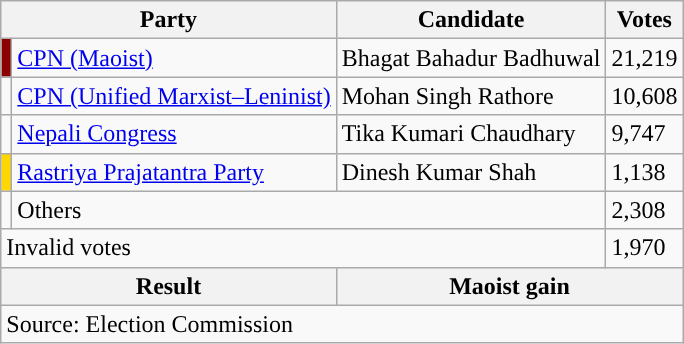<table class="wikitable">
<tr>
<th colspan="2">Party</th>
<th>Candidate</th>
<th>Votes</th>
</tr>
<tr>
<td style="background-color:darkred"></td>
<td><a href='#'>CPN (Maoist)</a></td>
<td>Bhagat Bahadur Badhuwal</td>
<td>21,219</td>
</tr>
<tr>
<td style="background-color:"></td>
<td><a href='#'>CPN (Unified Marxist–Leninist)</a></td>
<td>Mohan Singh Rathore</td>
<td>10,608</td>
</tr>
<tr>
<td style="background-color:"></td>
<td><a href='#'>Nepali Congress</a></td>
<td>Tika Kumari Chaudhary</td>
<td>9,747</td>
</tr>
<tr>
<td style="background-color:gold"></td>
<td><a href='#'>Rastriya Prajatantra Party</a></td>
<td>Dinesh Kumar Shah</td>
<td>1,138</td>
</tr>
<tr>
<td></td>
<td colspan="2">Others</td>
<td>2,308</td>
</tr>
<tr>
<td colspan="3">Invalid votes</td>
<td>1,970</td>
</tr>
<tr>
<th colspan="2">Result</th>
<th colspan="2">Maoist gain</th>
</tr>
<tr>
<td colspan="4">Source: Election Commission</td>
</tr>
</table>
